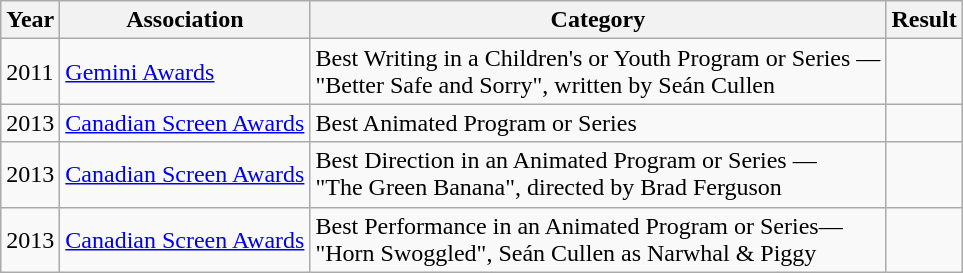<table class="wikitable">
<tr>
<th>Year</th>
<th>Association</th>
<th>Category</th>
<th>Result</th>
</tr>
<tr>
<td>2011</td>
<td><a href='#'>Gemini Awards</a></td>
<td>Best Writing in a Children's or Youth Program or Series —<br>"Better Safe and Sorry", written by Seán Cullen</td>
<td></td>
</tr>
<tr>
<td>2013</td>
<td><a href='#'>Canadian Screen Awards</a></td>
<td>Best Animated Program or Series</td>
<td></td>
</tr>
<tr>
<td>2013</td>
<td><a href='#'>Canadian Screen Awards</a></td>
<td>Best Direction in an Animated Program or Series —<br>"The Green Banana", directed by Brad Ferguson</td>
<td></td>
</tr>
<tr>
<td>2013</td>
<td><a href='#'>Canadian Screen Awards</a></td>
<td>Best Performance in an Animated Program or Series—<br>"Horn Swoggled", Seán Cullen as Narwhal & Piggy</td>
<td></td>
</tr>
</table>
